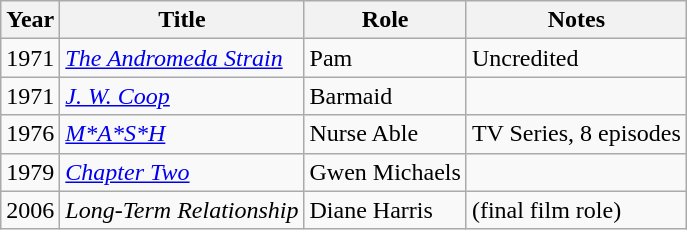<table class="wikitable">
<tr>
<th>Year</th>
<th>Title</th>
<th>Role</th>
<th>Notes</th>
</tr>
<tr>
<td>1971</td>
<td><em><a href='#'>The Andromeda Strain</a></em></td>
<td>Pam</td>
<td>Uncredited</td>
</tr>
<tr>
<td>1971</td>
<td><em><a href='#'>J. W. Coop</a></em></td>
<td>Barmaid</td>
<td></td>
</tr>
<tr>
<td>1976</td>
<td><em><a href='#'>M*A*S*H</a></em></td>
<td>Nurse Able</td>
<td>TV Series, 8 episodes</td>
</tr>
<tr>
<td>1979</td>
<td><em><a href='#'>Chapter Two</a></em></td>
<td>Gwen Michaels</td>
<td></td>
</tr>
<tr>
<td>2006</td>
<td><em>Long-Term Relationship</em></td>
<td>Diane Harris</td>
<td>(final film role)</td>
</tr>
</table>
